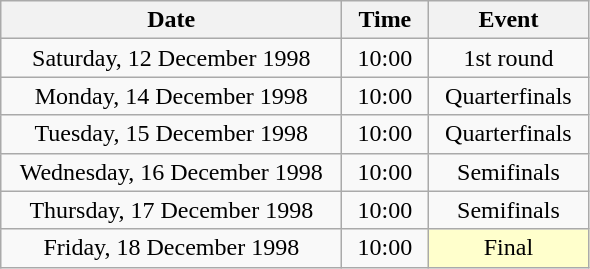<table class = "wikitable" style="text-align:center;">
<tr>
<th width=220>Date</th>
<th width=50>Time</th>
<th width=100>Event</th>
</tr>
<tr>
<td>Saturday, 12 December 1998</td>
<td>10:00</td>
<td>1st round</td>
</tr>
<tr>
<td>Monday, 14 December 1998</td>
<td>10:00</td>
<td>Quarterfinals</td>
</tr>
<tr>
<td>Tuesday, 15 December 1998</td>
<td>10:00</td>
<td>Quarterfinals</td>
</tr>
<tr>
<td>Wednesday, 16 December 1998</td>
<td>10:00</td>
<td>Semifinals</td>
</tr>
<tr>
<td>Thursday, 17 December 1998</td>
<td>10:00</td>
<td>Semifinals</td>
</tr>
<tr>
<td>Friday, 18 December 1998</td>
<td>10:00</td>
<td bgcolor=ffffcc>Final</td>
</tr>
</table>
